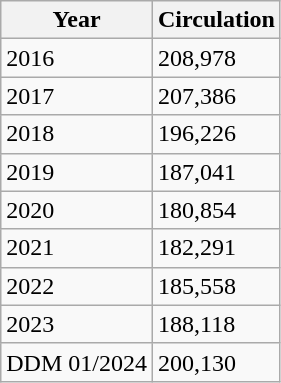<table class="wikitable">
<tr>
<th>Year</th>
<th>Circulation</th>
</tr>
<tr>
<td>2016</td>
<td>208,978</td>
</tr>
<tr>
<td>2017</td>
<td>207,386</td>
</tr>
<tr>
<td>2018</td>
<td>196,226</td>
</tr>
<tr>
<td>2019</td>
<td>187,041</td>
</tr>
<tr>
<td>2020</td>
<td>180,854</td>
</tr>
<tr>
<td>2021</td>
<td>182,291</td>
</tr>
<tr>
<td>2022</td>
<td>185,558</td>
</tr>
<tr>
<td>2023</td>
<td>188,118</td>
</tr>
<tr>
<td>DDM 01/2024</td>
<td>200,130</td>
</tr>
</table>
